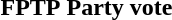<table>
<tr>
<th>FPTP</th>
<th>Party vote</th>
</tr>
<tr>
<td></td>
<td></td>
</tr>
</table>
